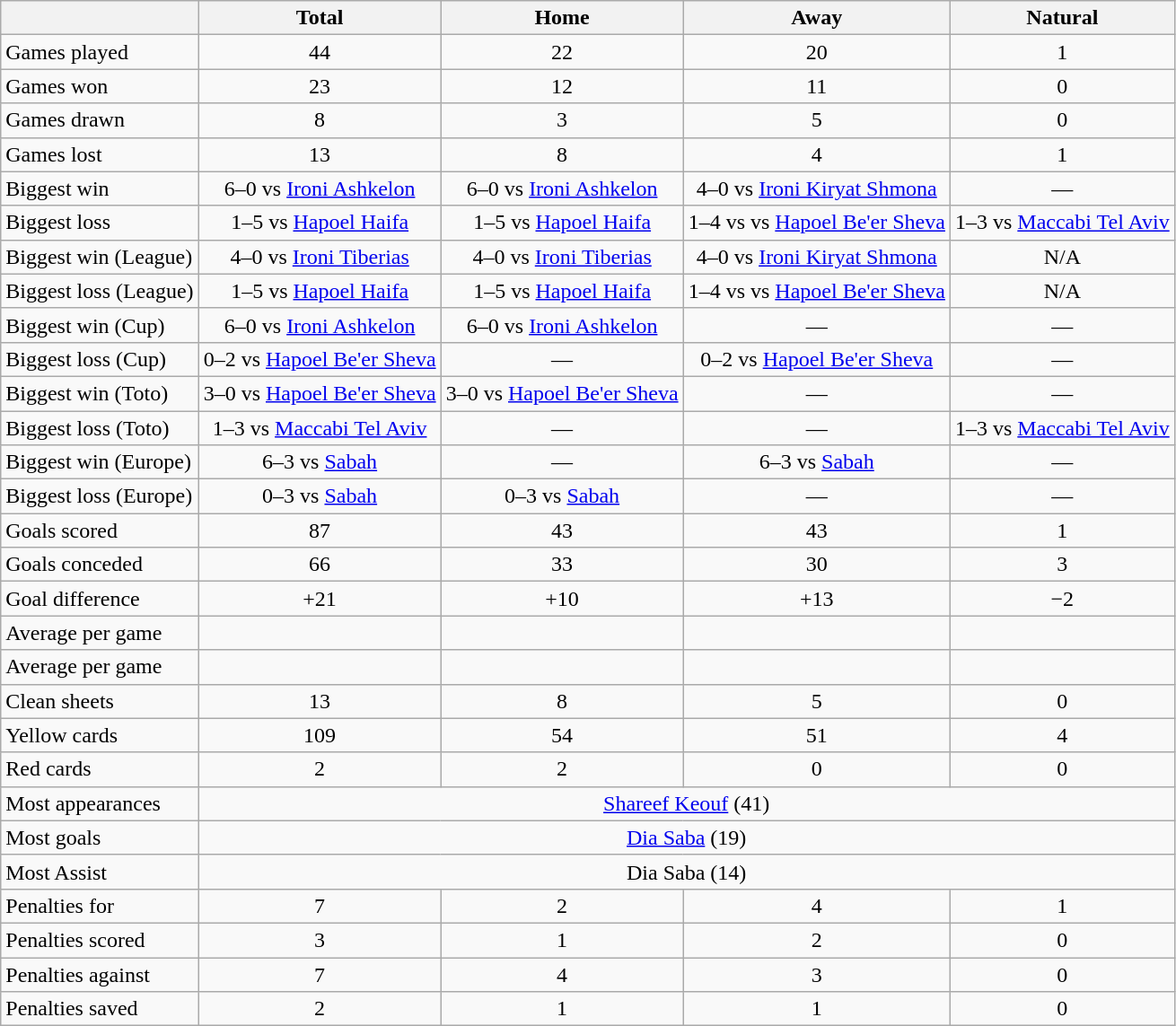<table class="wikitable" style="text-align:center;">
<tr>
<th></th>
<th>Total</th>
<th>Home</th>
<th>Away</th>
<th>Natural</th>
</tr>
<tr>
<td align=left>Games played</td>
<td>44</td>
<td>22</td>
<td>20</td>
<td>1</td>
</tr>
<tr>
<td align=left>Games won</td>
<td>23</td>
<td>12</td>
<td>11</td>
<td>0</td>
</tr>
<tr>
<td align=left>Games drawn</td>
<td>8</td>
<td>3</td>
<td>5</td>
<td>0</td>
</tr>
<tr>
<td align=left>Games lost</td>
<td>13</td>
<td>8</td>
<td>4</td>
<td>1</td>
</tr>
<tr>
<td align=left>Biggest win</td>
<td>6–0 vs <a href='#'>Ironi Ashkelon</a></td>
<td>6–0 vs <a href='#'>Ironi Ashkelon</a></td>
<td>4–0 vs <a href='#'>Ironi Kiryat Shmona</a></td>
<td>—</td>
</tr>
<tr>
<td align=left>Biggest loss</td>
<td>1–5 vs <a href='#'>Hapoel Haifa</a></td>
<td>1–5 vs <a href='#'>Hapoel Haifa</a></td>
<td>1–4 vs vs <a href='#'>Hapoel Be'er Sheva</a></td>
<td>1–3 vs <a href='#'>Maccabi Tel Aviv</a></td>
</tr>
<tr>
<td align=left>Biggest win (League)</td>
<td>4–0 vs <a href='#'>Ironi Tiberias</a></td>
<td>4–0 vs <a href='#'>Ironi Tiberias</a></td>
<td>4–0 vs <a href='#'>Ironi Kiryat Shmona</a></td>
<td>N/A</td>
</tr>
<tr>
<td align=left>Biggest loss (League)</td>
<td>1–5 vs <a href='#'>Hapoel Haifa</a></td>
<td>1–5 vs <a href='#'>Hapoel Haifa</a></td>
<td>1–4 vs vs <a href='#'>Hapoel Be'er Sheva</a></td>
<td>N/A</td>
</tr>
<tr>
<td align=left>Biggest win (Cup)</td>
<td>6–0 vs <a href='#'>Ironi Ashkelon</a></td>
<td>6–0 vs <a href='#'>Ironi Ashkelon</a></td>
<td>—</td>
<td>—</td>
</tr>
<tr>
<td align=left>Biggest loss (Cup)</td>
<td>0–2 vs <a href='#'>Hapoel Be'er Sheva</a></td>
<td>—</td>
<td>0–2 vs <a href='#'>Hapoel Be'er Sheva</a></td>
<td>—</td>
</tr>
<tr>
<td align=left>Biggest win (Toto)</td>
<td>3–0 vs <a href='#'>Hapoel Be'er Sheva</a></td>
<td>3–0 vs <a href='#'>Hapoel Be'er Sheva</a></td>
<td>—</td>
<td>—</td>
</tr>
<tr>
<td align=left>Biggest loss (Toto)</td>
<td>1–3 vs <a href='#'>Maccabi Tel Aviv</a></td>
<td>—</td>
<td>—</td>
<td>1–3 vs <a href='#'>Maccabi Tel Aviv</a></td>
</tr>
<tr>
<td align=left>Biggest win (Europe)</td>
<td>6–3 vs <a href='#'>Sabah</a></td>
<td>—</td>
<td>6–3 vs <a href='#'>Sabah</a></td>
<td>—</td>
</tr>
<tr>
<td align=left>Biggest loss (Europe)</td>
<td>0–3 vs <a href='#'>Sabah</a></td>
<td>0–3 vs <a href='#'>Sabah</a></td>
<td>—</td>
<td>—</td>
</tr>
<tr>
<td align=left>Goals scored</td>
<td>87</td>
<td>43</td>
<td>43</td>
<td>1</td>
</tr>
<tr>
<td align=left>Goals conceded</td>
<td>66</td>
<td>33</td>
<td>30</td>
<td>3</td>
</tr>
<tr>
<td align=left>Goal difference</td>
<td>+21</td>
<td>+10</td>
<td>+13</td>
<td>−2</td>
</tr>
<tr>
<td align=left>Average  per game</td>
<td></td>
<td></td>
<td></td>
<td></td>
</tr>
<tr>
<td align=left>Average  per game</td>
<td></td>
<td></td>
<td></td>
<td></td>
</tr>
<tr>
<td align=left>Clean sheets</td>
<td>13</td>
<td>8</td>
<td>5</td>
<td>0</td>
</tr>
<tr>
<td align=left>Yellow cards</td>
<td>109</td>
<td>54</td>
<td>51</td>
<td>4</td>
</tr>
<tr>
<td align=left>Red cards</td>
<td>2</td>
<td>2</td>
<td>0</td>
<td>0</td>
</tr>
<tr>
<td align=left>Most appearances</td>
<td colspan=4><a href='#'>Shareef Keouf</a> (41)</td>
</tr>
<tr>
<td align=left>Most goals</td>
<td colspan=4><a href='#'>Dia Saba</a> (19)</td>
</tr>
<tr>
<td align=left>Most Assist</td>
<td colspan=4>Dia Saba (14)</td>
</tr>
<tr>
<td align=left>Penalties for</td>
<td>7</td>
<td>2</td>
<td>4</td>
<td>1</td>
</tr>
<tr>
<td align=left>Penalties scored</td>
<td>3</td>
<td>1</td>
<td>2</td>
<td>0</td>
</tr>
<tr>
<td align=left>Penalties against</td>
<td>7</td>
<td>4</td>
<td>3</td>
<td>0</td>
</tr>
<tr>
<td align=left>Penalties saved</td>
<td>2</td>
<td>1</td>
<td>1</td>
<td>0</td>
</tr>
</table>
